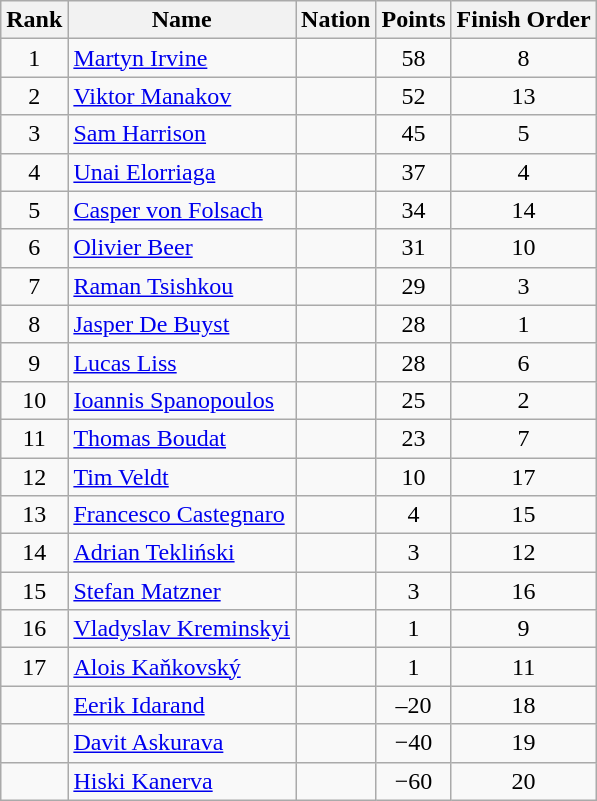<table class="wikitable sortable" style="text-align:center">
<tr>
<th>Rank</th>
<th>Name</th>
<th>Nation</th>
<th>Points</th>
<th>Finish Order</th>
</tr>
<tr>
<td>1</td>
<td align=left><a href='#'>Martyn Irvine</a></td>
<td align=left></td>
<td>58</td>
<td>8</td>
</tr>
<tr>
<td>2</td>
<td align=left><a href='#'>Viktor Manakov</a></td>
<td align=left></td>
<td>52</td>
<td>13</td>
</tr>
<tr>
<td>3</td>
<td align=left><a href='#'>Sam Harrison</a></td>
<td align=left></td>
<td>45</td>
<td>5</td>
</tr>
<tr>
<td>4</td>
<td align=left><a href='#'>Unai Elorriaga</a></td>
<td align=left></td>
<td>37</td>
<td>4</td>
</tr>
<tr>
<td>5</td>
<td align=left><a href='#'>Casper von Folsach</a></td>
<td align=left></td>
<td>34</td>
<td>14</td>
</tr>
<tr>
<td>6</td>
<td align=left><a href='#'>Olivier Beer</a></td>
<td align=left></td>
<td>31</td>
<td>10</td>
</tr>
<tr>
<td>7</td>
<td align=left><a href='#'>Raman Tsishkou</a></td>
<td align=left></td>
<td>29</td>
<td>3</td>
</tr>
<tr>
<td>8</td>
<td align=left><a href='#'>Jasper De Buyst</a></td>
<td align=left></td>
<td>28</td>
<td>1</td>
</tr>
<tr>
<td>9</td>
<td align=left><a href='#'>Lucas Liss</a></td>
<td align=left></td>
<td>28</td>
<td>6</td>
</tr>
<tr>
<td>10</td>
<td align=left><a href='#'>Ioannis Spanopoulos</a></td>
<td align=left></td>
<td>25</td>
<td>2</td>
</tr>
<tr>
<td>11</td>
<td align=left><a href='#'>Thomas Boudat</a></td>
<td align=left></td>
<td>23</td>
<td>7</td>
</tr>
<tr>
<td>12</td>
<td align=left><a href='#'>Tim Veldt</a></td>
<td align=left></td>
<td>10</td>
<td>17</td>
</tr>
<tr>
<td>13</td>
<td align=left><a href='#'>Francesco Castegnaro</a></td>
<td align=left></td>
<td>4</td>
<td>15</td>
</tr>
<tr>
<td>14</td>
<td align=left><a href='#'>Adrian Tekliński</a></td>
<td align=left></td>
<td>3</td>
<td>12</td>
</tr>
<tr>
<td>15</td>
<td align=left><a href='#'>Stefan Matzner</a></td>
<td align=left></td>
<td>3</td>
<td>16</td>
</tr>
<tr>
<td>16</td>
<td align=left><a href='#'>Vladyslav Kreminskyi</a></td>
<td align=left></td>
<td>1</td>
<td>9</td>
</tr>
<tr>
<td>17</td>
<td align=left><a href='#'>Alois Kaňkovský</a></td>
<td align=left></td>
<td>1</td>
<td>11</td>
</tr>
<tr>
<td></td>
<td align=left><a href='#'>Eerik Idarand</a></td>
<td align=left></td>
<td>–20</td>
<td>18</td>
</tr>
<tr>
<td></td>
<td align=left><a href='#'>Davit Askurava</a></td>
<td align=left></td>
<td>−40</td>
<td>19</td>
</tr>
<tr>
<td></td>
<td align=left><a href='#'>Hiski Kanerva</a></td>
<td align=left></td>
<td>−60</td>
<td>20</td>
</tr>
</table>
